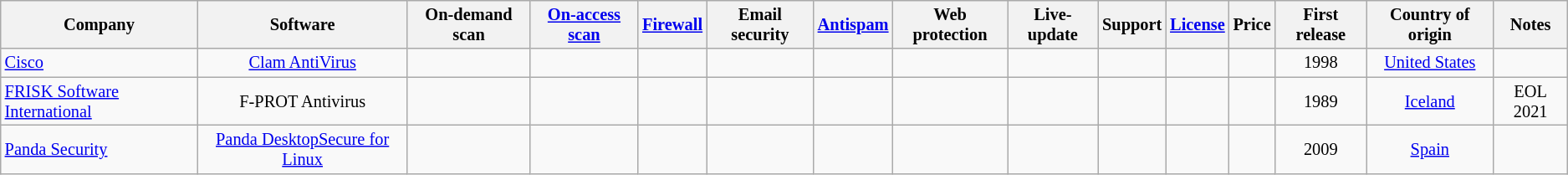<table class="wikitable sortable sort-under" style="font-size: 85%; text-align: center; width: auto;">
<tr>
<th>Company</th>
<th>Software</th>
<th>On-demand scan</th>
<th><a href='#'>On-access scan</a></th>
<th><a href='#'>Firewall</a></th>
<th>Email security</th>
<th><a href='#'>Antispam</a></th>
<th>Web protection</th>
<th>Live-update</th>
<th>Support</th>
<th><a href='#'>License</a></th>
<th>Price</th>
<th>First release</th>
<th>Country of origin</th>
<th>Notes</th>
</tr>
<tr>
<td align=left><a href='#'>Cisco</a></td>
<td><a href='#'>Clam AntiVirus</a></td>
<td></td>
<td></td>
<td></td>
<td></td>
<td></td>
<td></td>
<td></td>
<td></td>
<td></td>
<td></td>
<td>1998</td>
<td><a href='#'>United States</a></td>
<td></td>
</tr>
<tr>
<td align=left><a href='#'>FRISK Software International</a></td>
<td>F-PROT Antivirus</td>
<td></td>
<td></td>
<td></td>
<td></td>
<td></td>
<td></td>
<td></td>
<td></td>
<td></td>
<td></td>
<td>1989</td>
<td><a href='#'>Iceland</a></td>
<td>EOL 2021</td>
</tr>
<tr>
<td align=left><a href='#'>Panda Security</a></td>
<td><a href='#'>Panda DesktopSecure for Linux</a></td>
<td></td>
<td></td>
<td></td>
<td></td>
<td></td>
<td></td>
<td></td>
<td></td>
<td></td>
<td></td>
<td>2009</td>
<td><a href='#'>Spain</a></td>
<td></td>
</tr>
</table>
